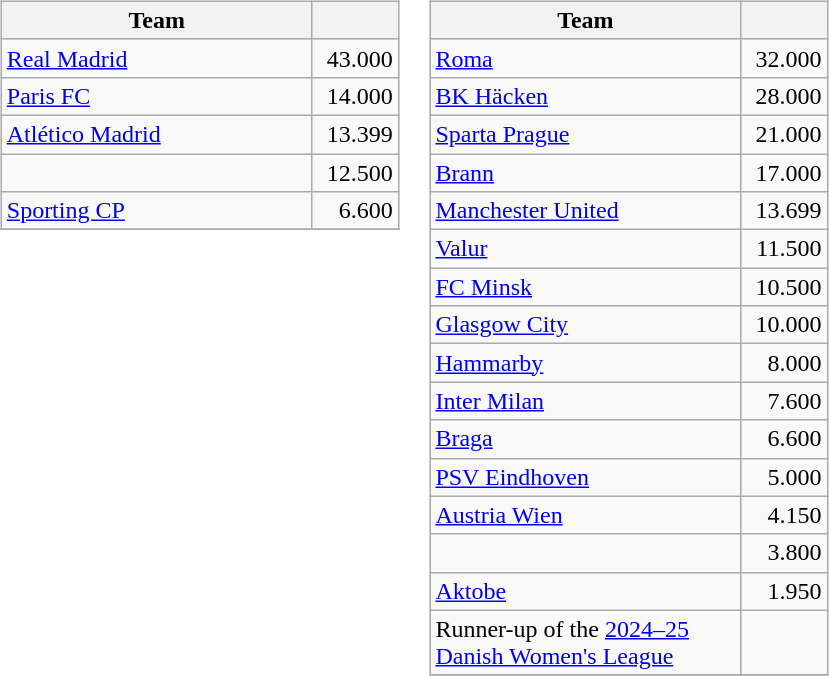<table>
<tr valign=top>
<td><br><table class="wikitable">
<tr>
<th width=200>Team</th>
<th width=50></th>
</tr>
<tr>
<td> <a href='#'>Real Madrid</a></td>
<td align=right>43.000</td>
</tr>
<tr>
<td> <a href='#'>Paris FC</a></td>
<td align=right>14.000</td>
</tr>
<tr>
<td> <a href='#'>Atlético Madrid</a></td>
<td align=right>13.399</td>
</tr>
<tr>
<td></td>
<td align=right>12.500</td>
</tr>
<tr>
<td> <a href='#'>Sporting CP</a></td>
<td align=right>6.600</td>
</tr>
<tr>
</tr>
</table>
</td>
<td><br><table class="wikitable">
<tr>
<th width=200>Team</th>
<th width=50></th>
</tr>
<tr>
<td> <a href='#'>Roma</a></td>
<td align=right>32.000</td>
</tr>
<tr>
<td> <a href='#'>BK Häcken</a></td>
<td align=right>28.000</td>
</tr>
<tr>
<td> <a href='#'>Sparta Prague</a></td>
<td align=right>21.000</td>
</tr>
<tr>
<td> <a href='#'>Brann</a></td>
<td align=right>17.000</td>
</tr>
<tr>
<td> <a href='#'>Manchester United</a></td>
<td align=right>13.699</td>
</tr>
<tr>
<td> <a href='#'>Valur</a></td>
<td align=right>11.500</td>
</tr>
<tr>
<td> <a href='#'>FC Minsk</a></td>
<td align=right>10.500</td>
</tr>
<tr>
<td> <a href='#'>Glasgow City</a></td>
<td align=right>10.000</td>
</tr>
<tr>
<td> <a href='#'>Hammarby</a></td>
<td align=right>8.000</td>
</tr>
<tr>
<td> <a href='#'>Inter Milan</a></td>
<td align=right>7.600</td>
</tr>
<tr>
<td> <a href='#'>Braga</a></td>
<td align=right>6.600</td>
</tr>
<tr>
<td> <a href='#'>PSV Eindhoven</a></td>
<td align=right>5.000</td>
</tr>
<tr>
<td> <a href='#'>Austria Wien</a></td>
<td align=right>4.150</td>
</tr>
<tr>
<td></td>
<td align=right>3.800</td>
</tr>
<tr>
<td> <a href='#'>Aktobe</a></td>
<td align=right>1.950</td>
</tr>
<tr>
<td> Runner-up of the <a href='#'>2024–25 Danish Women's League</a></td>
<td align=right></td>
</tr>
<tr>
</tr>
</table>
</td>
</tr>
</table>
